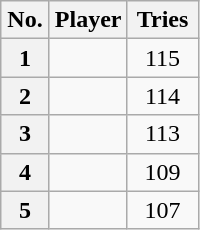<table class="wikitable sortable" style="text-align:center">
<tr>
<th width=25>No.</th>
<th>Player</th>
<th width=40>Tries</th>
</tr>
<tr>
<th>1</th>
<td></td>
<td>115</td>
</tr>
<tr>
<th>2</th>
<td></td>
<td>114</td>
</tr>
<tr>
<th>3</th>
<td><strong></strong></td>
<td>113</td>
</tr>
<tr>
<th>4</th>
<td></td>
<td>109</td>
</tr>
<tr>
<th>5</th>
<td></td>
<td>107</td>
</tr>
</table>
